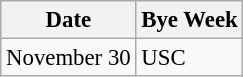<table class="wikitable" style="font-size:95%;">
<tr>
<th>Date</th>
<th colspan="1">Bye Week</th>
</tr>
<tr>
<td>November 30</td>
<td>USC</td>
</tr>
</table>
